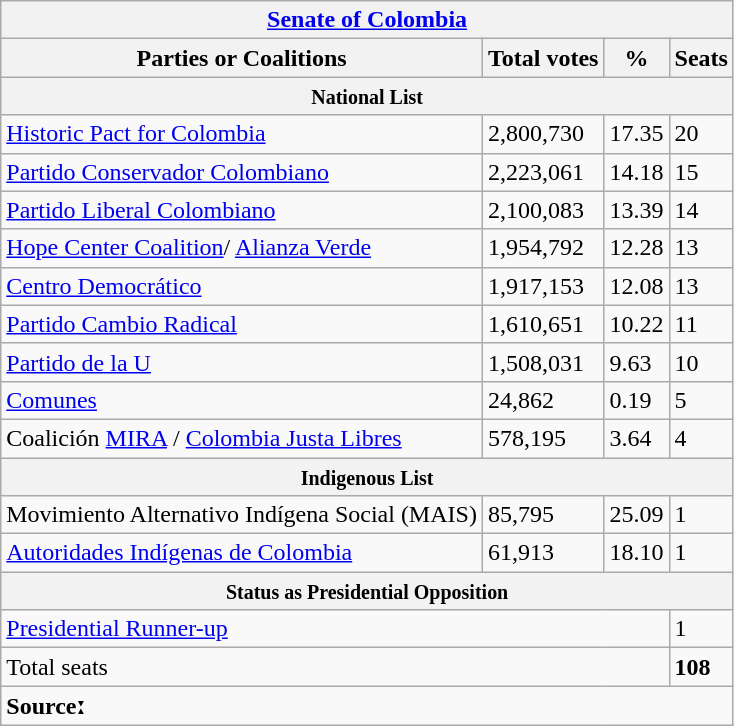<table class="wikitable">
<tr>
<th colspan="4"><strong><a href='#'>Senate of Colombia</a></strong></th>
</tr>
<tr>
<th>Parties or Coalitions</th>
<th>Total votes</th>
<th>%</th>
<th>Seats</th>
</tr>
<tr>
<th colspan="4"><small>National List</small></th>
</tr>
<tr>
<td><a href='#'>Historic Pact for Colombia</a></td>
<td>2,800,730</td>
<td>17.35</td>
<td>20</td>
</tr>
<tr>
<td><a href='#'>Partido Conservador Colombiano</a></td>
<td>2,223,061</td>
<td>14.18</td>
<td>15</td>
</tr>
<tr>
<td><a href='#'>Partido Liberal Colombiano</a></td>
<td>2,100,083</td>
<td>13.39</td>
<td>14</td>
</tr>
<tr>
<td><a href='#'>Hope Center Coalition</a>/ <a href='#'>Alianza Verde</a></td>
<td>1,954,792</td>
<td>12.28</td>
<td>13</td>
</tr>
<tr>
<td><a href='#'>Centro Democrático</a></td>
<td>1,917,153</td>
<td>12.08</td>
<td>13</td>
</tr>
<tr>
<td><a href='#'>Partido Cambio Radical</a></td>
<td>1,610,651</td>
<td>10.22</td>
<td>11</td>
</tr>
<tr>
<td><a href='#'>Partido de la U</a></td>
<td>1,508,031</td>
<td>9.63</td>
<td>10</td>
</tr>
<tr>
<td><a href='#'>Comunes</a></td>
<td>24,862</td>
<td>0.19</td>
<td>5</td>
</tr>
<tr>
<td>Coalición <a href='#'>MIRA</a> / <a href='#'>Colombia Justa Libres</a></td>
<td>578,195</td>
<td>3.64</td>
<td>4</td>
</tr>
<tr>
<th colspan="4"><small>Indigenous List</small></th>
</tr>
<tr>
<td>Movimiento Alternativo Indígena Social (MAIS)</td>
<td>85,795</td>
<td>25.09</td>
<td>1</td>
</tr>
<tr>
<td><a href='#'>Autoridades Indígenas de Colombia</a></td>
<td>61,913</td>
<td>18.10</td>
<td>1</td>
</tr>
<tr>
<th colspan="4"><small>Status as Presidential Opposition</small></th>
</tr>
<tr>
<td colspan="3"><a href='#'>Presidential Runner-up</a></td>
<td>1</td>
</tr>
<tr>
<td colspan="3">Total seats</td>
<td><strong>108</strong></td>
</tr>
<tr>
<td colspan="4"><strong>Sourceː </strong></td>
</tr>
</table>
